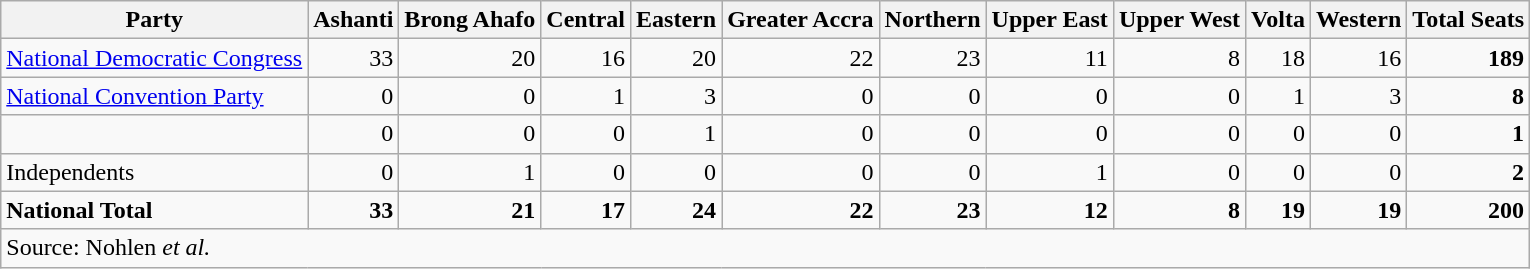<table class="wikitable">
<tr>
<th>Party</th>
<th>Ashanti</th>
<th>Brong Ahafo</th>
<th>Central</th>
<th>Eastern</th>
<th>Greater Accra</th>
<th>Northern</th>
<th>Upper East</th>
<th>Upper West</th>
<th>Volta</th>
<th>Western</th>
<th>Total Seats</th>
</tr>
<tr>
<td><a href='#'>National Democratic Congress</a></td>
<td align=right>33</td>
<td align=right>20</td>
<td align=right>16</td>
<td align=right>20</td>
<td align=right>22</td>
<td align=right>23</td>
<td align=right>11</td>
<td align=right>8</td>
<td align=right>18</td>
<td align=right>16</td>
<td align=right><strong>189</strong></td>
</tr>
<tr>
<td><a href='#'>National Convention Party</a></td>
<td align=right>0</td>
<td align=right>0</td>
<td align=right>1</td>
<td align=right>3</td>
<td align=right>0</td>
<td align=right>0</td>
<td align=right>0</td>
<td align=right>0</td>
<td align=right>1</td>
<td align=right>3</td>
<td align=right><strong>8</strong></td>
</tr>
<tr>
<td></td>
<td align=right>0</td>
<td align=right>0</td>
<td align=right>0</td>
<td align=right>1</td>
<td align=right>0</td>
<td align=right>0</td>
<td align=right>0</td>
<td align=right>0</td>
<td align=right>0</td>
<td align=right>0</td>
<td align=right><strong>1</strong></td>
</tr>
<tr>
<td>Independents</td>
<td align=right>0</td>
<td align=right>1</td>
<td align=right>0</td>
<td align=right>0</td>
<td align=right>0</td>
<td align=right>0</td>
<td align=right>1</td>
<td align=right>0</td>
<td align=right>0</td>
<td align=right>0</td>
<td align=right><strong>2</strong></td>
</tr>
<tr>
<td><strong>National Total</strong></td>
<td align=right><strong>33</strong></td>
<td align=right><strong>21</strong></td>
<td align=right><strong>17</strong></td>
<td align=right><strong>24</strong></td>
<td align=right><strong>22</strong></td>
<td align=right><strong>23</strong></td>
<td align=right><strong>12</strong></td>
<td align=right><strong>8</strong></td>
<td align=right><strong>19</strong></td>
<td align=right><strong>19</strong></td>
<td align=right><strong>200</strong></td>
</tr>
<tr>
<td colspan=12 align=left>Source: Nohlen <em>et al.</em></td>
</tr>
</table>
